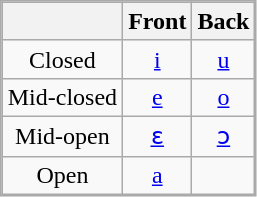<table class="wikitable" style="text-align: center; display:inline-grid">
<tr>
<th></th>
<th>Front</th>
<th>Back</th>
</tr>
<tr>
<td>Closed</td>
<td><a href='#'>i</a></td>
<td><a href='#'>u</a></td>
</tr>
<tr>
<td>Mid-closed</td>
<td><a href='#'>e</a></td>
<td><a href='#'>o</a></td>
</tr>
<tr>
<td>Mid-open</td>
<td><a href='#'>ɛ</a></td>
<td><a href='#'>ɔ</a></td>
</tr>
<tr>
<td>Open</td>
<td><a href='#'>a</a></td>
<td></td>
</tr>
</table>
